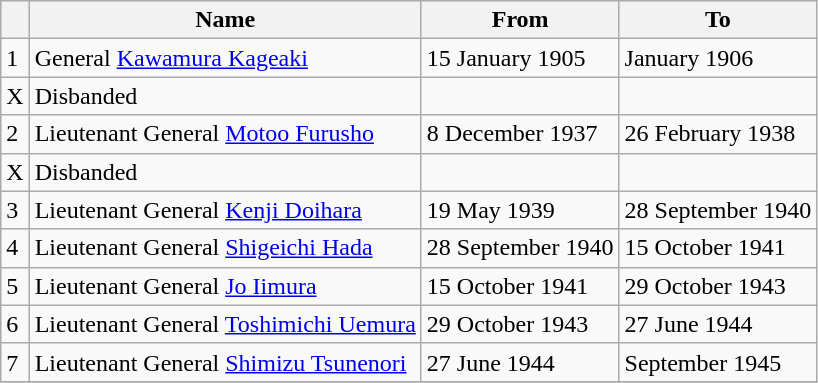<table class=wikitable>
<tr>
<th></th>
<th>Name</th>
<th>From</th>
<th>To</th>
</tr>
<tr>
<td>1</td>
<td>General <a href='#'>Kawamura Kageaki</a></td>
<td>15 January 1905</td>
<td>January 1906</td>
</tr>
<tr>
<td>X</td>
<td>Disbanded</td>
<td></td>
<td></td>
</tr>
<tr>
<td>2</td>
<td>Lieutenant General <a href='#'>Motoo Furusho</a></td>
<td>8 December 1937</td>
<td>26 February 1938</td>
</tr>
<tr>
<td>X</td>
<td>Disbanded</td>
<td></td>
<td></td>
</tr>
<tr>
<td>3</td>
<td>Lieutenant General <a href='#'>Kenji Doihara</a></td>
<td>19 May 1939</td>
<td>28 September 1940</td>
</tr>
<tr>
<td>4</td>
<td>Lieutenant General <a href='#'>Shigeichi Hada</a></td>
<td>28 September 1940</td>
<td>15 October 1941</td>
</tr>
<tr>
<td>5</td>
<td>Lieutenant General <a href='#'>Jo Iimura</a></td>
<td>15 October 1941</td>
<td>29 October 1943</td>
</tr>
<tr>
<td>6</td>
<td>Lieutenant General <a href='#'>Toshimichi Uemura</a></td>
<td>29 October 1943</td>
<td>27 June 1944</td>
</tr>
<tr>
<td>7</td>
<td>Lieutenant General <a href='#'>Shimizu Tsunenori</a></td>
<td>27 June 1944</td>
<td>September 1945</td>
</tr>
<tr>
</tr>
</table>
